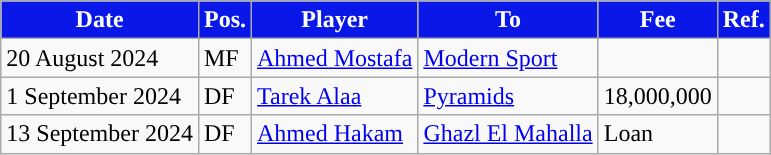<table class="wikitable plainrowheaders sortable">
<tr>
<th style="background:#0918e8; color:#ffffff; ">Date</th>
<th style="background:#0918e8; color:#ffffff; ">Pos.</th>
<th style="background:#0918e8; color:#ffffff; ">Player</th>
<th style="background:#0918e8; color:#ffffff; ">To</th>
<th style="background:#0918e8; color:#ffffff; ">Fee</th>
<th style="background:#0918e8; color:#ffffff; ">Ref.</th>
</tr>
<tr>
<td>20 August 2024</td>
<td>MF</td>
<td> <a href='#'>Ahmed Mostafa</a></td>
<td> <a href='#'>Modern Sport</a></td>
<td></td>
<td></td>
</tr>
<tr>
<td>1 September 2024</td>
<td>DF</td>
<td> <a href='#'>Tarek Alaa</a></td>
<td> <a href='#'>Pyramids</a></td>
<td>18,000,000 </td>
<td></td>
</tr>
<tr>
<td>13 September 2024</td>
<td>DF</td>
<td> <a href='#'>Ahmed Hakam</a></td>
<td> <a href='#'>Ghazl El Mahalla</a></td>
<td>Loan</td>
<td></td>
</tr>
</table>
